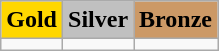<table class="wikitable">
<tr>
<td align=center bgcolor=gold> <strong>Gold</strong></td>
<td align=center bgcolor=silver> <strong>Silver</strong></td>
<td align=center bgcolor=cc9966> <strong>Bronze</strong></td>
</tr>
<tr>
<td></td>
<td></td>
<td></td>
</tr>
</table>
